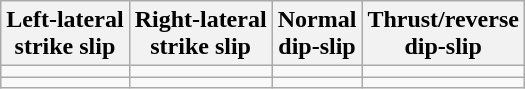<table class="wikitable center">
<tr>
<th>Left-lateral<br>strike slip</th>
<th>Right-lateral<br>strike slip</th>
<th>Normal<br>dip-slip</th>
<th>Thrust/reverse<br>dip-slip</th>
</tr>
<tr>
<td></td>
<td></td>
<td></td>
<td></td>
</tr>
<tr>
<td></td>
<td></td>
<td></td>
<td></td>
</tr>
</table>
